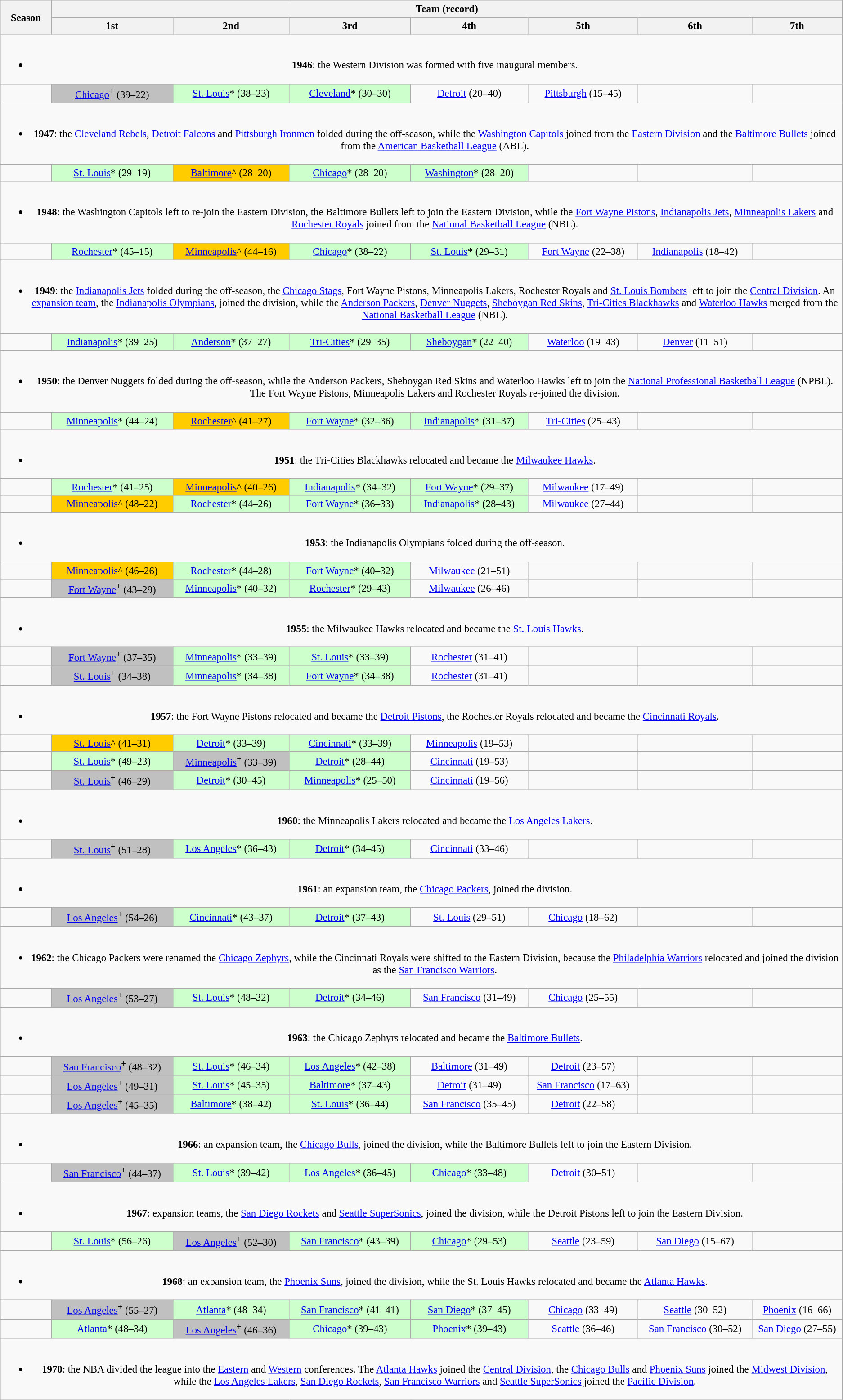<table class="wikitable" style="text-align:center; font-size:95%;">
<tr>
<th rowspan="2">Season</th>
<th colspan="7">Team (record)</th>
</tr>
<tr>
<th>1st</th>
<th>2nd</th>
<th>3rd</th>
<th>4th</th>
<th>5th</th>
<th>6th</th>
<th>7th</th>
</tr>
<tr>
<td colspan="8"><br><ul><li><strong>1946</strong>: the Western Division was formed with five inaugural members.</li></ul></td>
</tr>
<tr>
<td></td>
<td style="background:#C0C0C0;"><a href='#'>Chicago</a><sup>+</sup> (39–22)</td>
<td style="background:#CCFFCC;"><a href='#'>St. Louis</a>* (38–23)</td>
<td style="background:#CCFFCC;"><a href='#'>Cleveland</a>* (30–30)</td>
<td><a href='#'>Detroit</a> (20–40)</td>
<td><a href='#'>Pittsburgh</a> (15–45)</td>
<td></td>
<td></td>
</tr>
<tr>
<td colspan="8"><br><ul><li><strong>1947</strong>: the <a href='#'>Cleveland Rebels</a>, <a href='#'>Detroit Falcons</a> and <a href='#'>Pittsburgh Ironmen</a> folded during the off-season, while the <a href='#'>Washington Capitols</a> joined from the <a href='#'>Eastern Division</a> and the <a href='#'>Baltimore Bullets</a> joined from the <a href='#'>American Basketball League</a> (ABL).</li></ul></td>
</tr>
<tr>
<td></td>
<td style="background:#CCFFCC;"><a href='#'>St. Louis</a>* (29–19)</td>
<td style="background:#FFCC00;"><a href='#'>Baltimore</a>^ (28–20)</td>
<td style="background:#CCFFCC;"><a href='#'>Chicago</a>* (28–20)</td>
<td style="background:#CCFFCC;"><a href='#'>Washington</a>* (28–20)</td>
<td></td>
<td></td>
<td></td>
</tr>
<tr>
<td colspan="8"><br><ul><li><strong>1948</strong>: the Washington Capitols left to re-join the Eastern Division, the Baltimore Bullets left to join the Eastern Division, while the <a href='#'>Fort Wayne Pistons</a>, <a href='#'>Indianapolis Jets</a>, <a href='#'>Minneapolis Lakers</a> and <a href='#'>Rochester Royals</a> joined from the <a href='#'>National Basketball League</a> (NBL).</li></ul></td>
</tr>
<tr>
<td></td>
<td style="background:#CCFFCC;"><a href='#'>Rochester</a>* (45–15)</td>
<td style="background:#FFCC00;"><a href='#'>Minneapolis</a>^ (44–16)</td>
<td style="background:#CCFFCC;"><a href='#'>Chicago</a>* (38–22)</td>
<td style="background:#CCFFCC;"><a href='#'>St. Louis</a>* (29–31)</td>
<td><a href='#'>Fort Wayne</a> (22–38)</td>
<td><a href='#'>Indianapolis</a> (18–42)</td>
<td></td>
</tr>
<tr>
<td colspan="8"><br><ul><li><strong>1949</strong>: the <a href='#'>Indianapolis Jets</a> folded during the off-season, the <a href='#'>Chicago Stags</a>, Fort Wayne Pistons, Minneapolis Lakers, Rochester Royals and <a href='#'>St. Louis Bombers</a> left to join the <a href='#'>Central Division</a>. An <a href='#'>expansion team</a>, the <a href='#'>Indianapolis Olympians</a>, joined the division, while the <a href='#'>Anderson Packers</a>, <a href='#'>Denver Nuggets</a>, <a href='#'>Sheboygan Red Skins</a>, <a href='#'>Tri-Cities Blackhawks</a> and <a href='#'>Waterloo Hawks</a> merged from the <a href='#'>National Basketball League</a> (NBL).</li></ul></td>
</tr>
<tr>
<td></td>
<td style="background:#CCFFCC;"><a href='#'>Indianapolis</a>* (39–25)</td>
<td style="background:#CCFFCC;"><a href='#'>Anderson</a>* (37–27)</td>
<td style="background:#CCFFCC;"><a href='#'>Tri-Cities</a>* (29–35)</td>
<td style="background:#CCFFCC;"><a href='#'>Sheboygan</a>* (22–40)</td>
<td><a href='#'>Waterloo</a> (19–43)</td>
<td><a href='#'>Denver</a> (11–51)</td>
<td></td>
</tr>
<tr>
<td colspan="8"><br><ul><li><strong>1950</strong>: the Denver Nuggets folded during the off-season, while the Anderson Packers, Sheboygan Red Skins and Waterloo Hawks left to join the <a href='#'>National Professional Basketball League</a> (NPBL). The Fort Wayne Pistons, Minneapolis Lakers and Rochester Royals re-joined the division.</li></ul></td>
</tr>
<tr>
<td></td>
<td style="background:#CCFFCC;"><a href='#'>Minneapolis</a>* (44–24)</td>
<td style="background:#FFCC00;"><a href='#'>Rochester</a>^ (41–27)</td>
<td style="background:#CCFFCC;"><a href='#'>Fort Wayne</a>* (32–36)</td>
<td style="background:#CCFFCC;"><a href='#'>Indianapolis</a>* (31–37)</td>
<td><a href='#'>Tri-Cities</a> (25–43)</td>
<td></td>
<td></td>
</tr>
<tr>
<td colspan="8"><br><ul><li><strong>1951</strong>: the Tri-Cities Blackhawks relocated and became the <a href='#'>Milwaukee Hawks</a>.</li></ul></td>
</tr>
<tr>
<td></td>
<td style="background:#CCFFCC;"><a href='#'>Rochester</a>* (41–25)</td>
<td style="background:#FFCC00;"><a href='#'>Minneapolis</a>^ (40–26)</td>
<td style="background:#CCFFCC;"><a href='#'>Indianapolis</a>* (34–32)</td>
<td style="background:#CCFFCC;"><a href='#'>Fort Wayne</a>* (29–37)</td>
<td><a href='#'>Milwaukee</a> (17–49)</td>
<td></td>
<td></td>
</tr>
<tr>
<td></td>
<td style="background:#FFCC00;"><a href='#'>Minneapolis</a>^ (48–22)</td>
<td style="background:#CCFFCC;"><a href='#'>Rochester</a>* (44–26)</td>
<td style="background:#CCFFCC;"><a href='#'>Fort Wayne</a>* (36–33)</td>
<td style="background:#CCFFCC;"><a href='#'>Indianapolis</a>* (28–43)</td>
<td><a href='#'>Milwaukee</a> (27–44)</td>
<td></td>
<td></td>
</tr>
<tr>
<td colspan="8"><br><ul><li><strong>1953</strong>: the Indianapolis Olympians folded during the off-season.</li></ul></td>
</tr>
<tr>
<td></td>
<td style="background:#FFCC00;"><a href='#'>Minneapolis</a>^ (46–26)</td>
<td style="background:#CCFFCC;"><a href='#'>Rochester</a>* (44–28)</td>
<td style="background:#CCFFCC;"><a href='#'>Fort Wayne</a>* (40–32)</td>
<td><a href='#'>Milwaukee</a> (21–51)</td>
<td></td>
<td></td>
<td></td>
</tr>
<tr>
<td></td>
<td style="background:#C0C0C0;"><a href='#'>Fort Wayne</a><sup>+</sup> (43–29)</td>
<td style="background:#CCFFCC;"><a href='#'>Minneapolis</a>* (40–32)</td>
<td style="background:#CCFFCC;"><a href='#'>Rochester</a>* (29–43)</td>
<td><a href='#'>Milwaukee</a> (26–46)</td>
<td></td>
<td></td>
<td></td>
</tr>
<tr>
<td colspan="8"><br><ul><li><strong>1955</strong>: the Milwaukee Hawks relocated and became the <a href='#'>St. Louis Hawks</a>.</li></ul></td>
</tr>
<tr>
<td></td>
<td style="background:#C0C0C0;"><a href='#'>Fort Wayne</a><sup>+</sup> (37–35)</td>
<td style="background:#CCFFCC;"><a href='#'>Minneapolis</a>* (33–39)</td>
<td style="background:#CCFFCC;"><a href='#'>St. Louis</a>* (33–39)</td>
<td><a href='#'>Rochester</a> (31–41)</td>
<td></td>
<td></td>
<td></td>
</tr>
<tr>
<td></td>
<td style="background:#C0C0C0;"><a href='#'>St. Louis</a><sup>+</sup> (34–38)</td>
<td style="background:#CCFFCC;"><a href='#'>Minneapolis</a>* (34–38)</td>
<td style="background:#CCFFCC;"><a href='#'>Fort Wayne</a>* (34–38)</td>
<td><a href='#'>Rochester</a> (31–41)</td>
<td></td>
<td></td>
<td></td>
</tr>
<tr>
<td colspan="8"><br><ul><li><strong>1957</strong>: the Fort Wayne Pistons relocated and became the <a href='#'>Detroit Pistons</a>, the Rochester Royals relocated and became the <a href='#'>Cincinnati Royals</a>.</li></ul></td>
</tr>
<tr>
<td></td>
<td style="background:#FFCC00;"><a href='#'>St. Louis</a>^ (41–31)</td>
<td style="background:#CCFFCC;"><a href='#'>Detroit</a>* (33–39)</td>
<td style="background:#CCFFCC;"><a href='#'>Cincinnati</a>* (33–39)</td>
<td><a href='#'>Minneapolis</a> (19–53)</td>
<td></td>
<td></td>
<td></td>
</tr>
<tr>
<td></td>
<td style="background:#CCFFCC;"><a href='#'>St. Louis</a>* (49–23)</td>
<td style="background:#C0C0C0;"><a href='#'>Minneapolis</a><sup>+</sup> (33–39)</td>
<td style="background:#CCFFCC;"><a href='#'>Detroit</a>* (28–44)</td>
<td><a href='#'>Cincinnati</a> (19–53)</td>
<td></td>
<td></td>
<td></td>
</tr>
<tr>
<td></td>
<td style="background:#C0C0C0;"><a href='#'>St. Louis</a><sup>+</sup> (46–29)</td>
<td style="background:#CCFFCC;"><a href='#'>Detroit</a>* (30–45)</td>
<td style="background:#CCFFCC;"><a href='#'>Minneapolis</a>* (25–50)</td>
<td><a href='#'>Cincinnati</a> (19–56)</td>
<td></td>
<td></td>
<td></td>
</tr>
<tr>
<td colspan="8"><br><ul><li><strong>1960</strong>: the Minneapolis Lakers relocated and became the <a href='#'>Los Angeles Lakers</a>.</li></ul></td>
</tr>
<tr>
<td></td>
<td style="background:#C0C0C0;"><a href='#'>St. Louis</a><sup>+</sup> (51–28)</td>
<td style="background:#CCFFCC;"><a href='#'>Los Angeles</a>* (36–43)</td>
<td style="background:#CCFFCC;"><a href='#'>Detroit</a>* (34–45)</td>
<td><a href='#'>Cincinnati</a> (33–46)</td>
<td></td>
<td></td>
<td></td>
</tr>
<tr>
<td colspan="8"><br><ul><li><strong>1961</strong>: an expansion team, the <a href='#'>Chicago Packers</a>, joined the division.</li></ul></td>
</tr>
<tr>
<td></td>
<td style="background:#C0C0C0;"><a href='#'>Los Angeles</a><sup>+</sup> (54–26)</td>
<td style="background:#CCFFCC;"><a href='#'>Cincinnati</a>* (43–37)</td>
<td style="background:#CCFFCC;"><a href='#'>Detroit</a>* (37–43)</td>
<td><a href='#'>St. Louis</a> (29–51)</td>
<td><a href='#'>Chicago</a> (18–62)</td>
<td></td>
<td></td>
</tr>
<tr>
<td colspan="8"><br><ul><li><strong>1962</strong>: the Chicago Packers were renamed the <a href='#'>Chicago Zephyrs</a>, while the Cincinnati Royals were shifted to the Eastern Division, because the <a href='#'>Philadelphia Warriors</a> relocated and joined the division as the <a href='#'>San Francisco Warriors</a>.</li></ul></td>
</tr>
<tr>
<td></td>
<td style="background:#C0C0C0;"><a href='#'>Los Angeles</a><sup>+</sup> (53–27)</td>
<td style="background:#CCFFCC;"><a href='#'>St. Louis</a>* (48–32)</td>
<td style="background:#CCFFCC;"><a href='#'>Detroit</a>* (34–46)</td>
<td><a href='#'>San Francisco</a> (31–49)</td>
<td><a href='#'>Chicago</a> (25–55)</td>
<td></td>
<td></td>
</tr>
<tr>
<td colspan="8"><br><ul><li><strong>1963</strong>: the Chicago Zephyrs relocated and became the <a href='#'>Baltimore Bullets</a>.</li></ul></td>
</tr>
<tr>
<td></td>
<td style="background:#C0C0C0;"><a href='#'>San Francisco</a><sup>+</sup> (48–32)</td>
<td style="background:#CCFFCC;"><a href='#'>St. Louis</a>* (46–34)</td>
<td style="background:#CCFFCC;"><a href='#'>Los Angeles</a>* (42–38)</td>
<td><a href='#'>Baltimore</a> (31–49)</td>
<td><a href='#'>Detroit</a> (23–57)</td>
<td></td>
<td></td>
</tr>
<tr>
<td></td>
<td style="background:#C0C0C0;"><a href='#'>Los Angeles</a><sup>+</sup> (49–31)</td>
<td style="background:#CCFFCC;"><a href='#'>St. Louis</a>* (45–35)</td>
<td style="background:#CCFFCC;"><a href='#'>Baltimore</a>* (37–43)</td>
<td><a href='#'>Detroit</a> (31–49)</td>
<td><a href='#'>San Francisco</a> (17–63)</td>
<td></td>
<td></td>
</tr>
<tr>
<td></td>
<td style="background:#C0C0C0;"><a href='#'>Los Angeles</a><sup>+</sup> (45–35)</td>
<td style="background:#CCFFCC;"><a href='#'>Baltimore</a>* (38–42)</td>
<td style="background:#CCFFCC;"><a href='#'>St. Louis</a>* (36–44)</td>
<td><a href='#'>San Francisco</a> (35–45)</td>
<td><a href='#'>Detroit</a> (22–58)</td>
<td></td>
<td></td>
</tr>
<tr>
<td colspan="8"><br><ul><li><strong>1966</strong>: an expansion team, the <a href='#'>Chicago Bulls</a>, joined the division, while the Baltimore Bullets left to join the Eastern Division.</li></ul></td>
</tr>
<tr>
<td></td>
<td style="background:#C0C0C0;"><a href='#'>San Francisco</a><sup>+</sup> (44–37)</td>
<td style="background:#CCFFCC;"><a href='#'>St. Louis</a>* (39–42)</td>
<td style="background:#CCFFCC;"><a href='#'>Los Angeles</a>* (36–45)</td>
<td style="background:#CCFFCC;"><a href='#'>Chicago</a>* (33–48)</td>
<td><a href='#'>Detroit</a> (30–51)</td>
<td></td>
<td></td>
</tr>
<tr>
<td colspan="8"><br><ul><li><strong>1967</strong>: expansion teams, the <a href='#'>San Diego Rockets</a> and <a href='#'>Seattle SuperSonics</a>, joined the division, while the Detroit Pistons left to join the Eastern Division.</li></ul></td>
</tr>
<tr>
<td></td>
<td style="background:#CCFFCC;"><a href='#'>St. Louis</a>* (56–26)</td>
<td style="background:#C0C0C0;"><a href='#'>Los Angeles</a><sup>+</sup> (52–30)</td>
<td style="background:#CCFFCC;"><a href='#'>San Francisco</a>* (43–39)</td>
<td style="background:#CCFFCC;"><a href='#'>Chicago</a>* (29–53)</td>
<td><a href='#'>Seattle</a> (23–59)</td>
<td><a href='#'>San Diego</a> (15–67)</td>
<td></td>
</tr>
<tr>
<td colspan="8"><br><ul><li><strong>1968</strong>: an expansion team, the <a href='#'>Phoenix Suns</a>, joined the division, while the St. Louis Hawks relocated and became the <a href='#'>Atlanta Hawks</a>.</li></ul></td>
</tr>
<tr>
<td></td>
<td style="background:#C0C0C0;"><a href='#'>Los Angeles</a><sup>+</sup> (55–27)</td>
<td style="background:#CCFFCC;"><a href='#'>Atlanta</a>* (48–34)</td>
<td style="background:#CCFFCC;"><a href='#'>San Francisco</a>* (41–41)</td>
<td style="background:#CCFFCC;"><a href='#'>San Diego</a>* (37–45)</td>
<td><a href='#'>Chicago</a> (33–49)</td>
<td><a href='#'>Seattle</a> (30–52)</td>
<td><a href='#'>Phoenix</a> (16–66)</td>
</tr>
<tr>
<td></td>
<td style="background:#CCFFCC;"><a href='#'>Atlanta</a>* (48–34)</td>
<td style="background:#C0C0C0;"><a href='#'>Los Angeles</a><sup>+</sup> (46–36)</td>
<td style="background:#CCFFCC;"><a href='#'>Chicago</a>* (39–43)</td>
<td style="background:#CCFFCC;"><a href='#'>Phoenix</a>* (39–43)</td>
<td><a href='#'>Seattle</a> (36–46)</td>
<td><a href='#'>San Francisco</a> (30–52)</td>
<td><a href='#'>San Diego</a> (27–55)</td>
</tr>
<tr>
<td colspan="8"><br><ul><li><strong>1970</strong>: the NBA divided the league into the <a href='#'>Eastern</a> and <a href='#'>Western</a> conferences. The <a href='#'>Atlanta Hawks</a> joined the <a href='#'>Central Division</a>, the <a href='#'>Chicago Bulls</a> and <a href='#'>Phoenix Suns</a> joined the <a href='#'>Midwest Division</a>, while the <a href='#'>Los Angeles Lakers</a>, <a href='#'>San Diego Rockets</a>, <a href='#'>San Francisco Warriors</a> and <a href='#'>Seattle SuperSonics</a> joined the <a href='#'>Pacific Division</a>.</li></ul></td>
</tr>
</table>
